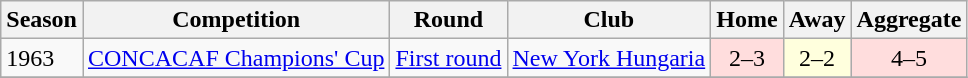<table class="wikitable">
<tr>
<th>Season</th>
<th>Competition</th>
<th>Round</th>
<th>Club</th>
<th>Home</th>
<th>Away</th>
<th>Aggregate</th>
</tr>
<tr>
<td rowspan=1>1963</td>
<td rowspan=1><a href='#'>CONCACAF Champions' Cup</a></td>
<td rowspan=1><a href='#'>First round</a></td>
<td> <a href='#'>New York Hungaria</a></td>
<td style="text-align:center; background:#fdd;">2–3</td>
<td style="text-align:center; background:#ffd;">2–2</td>
<td style="text-align:center; background:#fdd;">4–5</td>
</tr>
<tr>
</tr>
</table>
